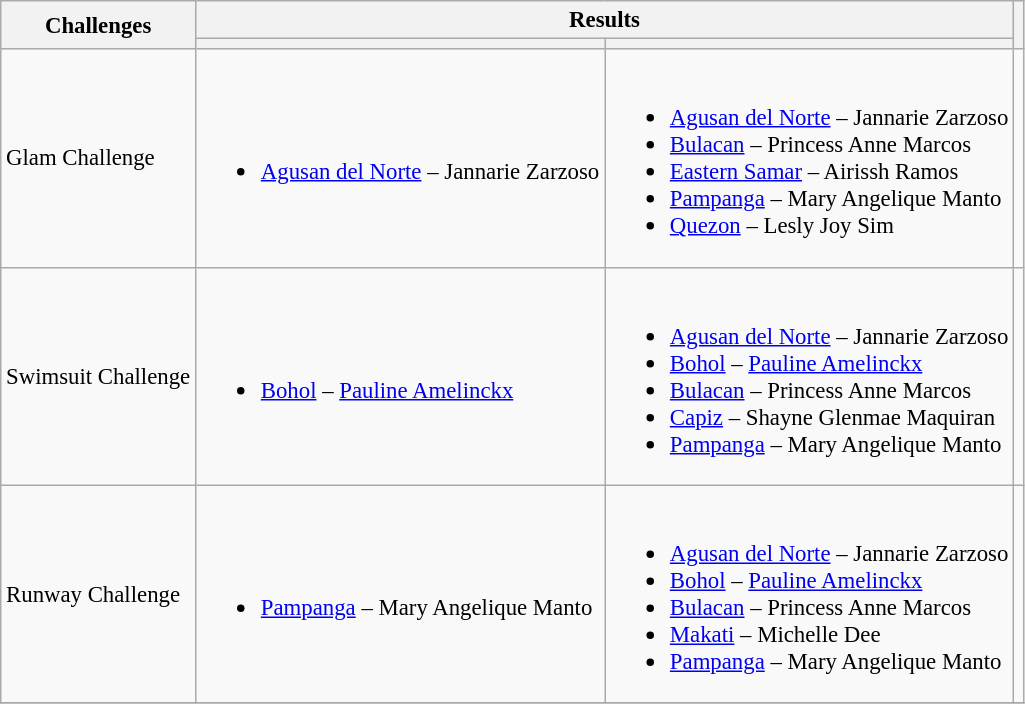<table class="wikitable sortable" style="font-size: 95%;">
<tr>
<th rowspan="2">Challenges</th>
<th colspan="2">Results</th>
<th rowspan="2"></th>
</tr>
<tr>
<th></th>
<th></th>
</tr>
<tr>
<td>Glam Challenge</td>
<td><br><ul><li><a href='#'>Agusan del Norte</a> – Jannarie Zarzoso</li></ul></td>
<td><br><ul><li><a href='#'>Agusan del Norte</a> – Jannarie Zarzoso</li><li><a href='#'>Bulacan</a> – Princess Anne Marcos</li><li><a href='#'>Eastern Samar</a> – Airissh Ramos</li><li><a href='#'>Pampanga</a> – Mary Angelique Manto</li><li><a href='#'>Quezon</a> – Lesly Joy Sim</li></ul></td>
<td></td>
</tr>
<tr>
<td>Swimsuit Challenge</td>
<td><br><ul><li><a href='#'>Bohol</a> – <a href='#'>Pauline Amelinckx</a></li></ul></td>
<td><br><ul><li><a href='#'>Agusan del Norte</a> – Jannarie Zarzoso</li><li><a href='#'>Bohol</a> – <a href='#'>Pauline Amelinckx</a></li><li><a href='#'>Bulacan</a> – Princess Anne Marcos</li><li><a href='#'>Capiz</a> – Shayne Glenmae Maquiran</li><li><a href='#'>Pampanga</a> – Mary Angelique Manto</li></ul></td>
<td></td>
</tr>
<tr>
<td>Runway Challenge</td>
<td><br><ul><li><a href='#'>Pampanga</a> – Mary Angelique Manto</li></ul></td>
<td><br><ul><li><a href='#'>Agusan del Norte</a> – Jannarie Zarzoso</li><li><a href='#'>Bohol</a> – <a href='#'>Pauline Amelinckx</a></li><li><a href='#'>Bulacan</a> – Princess Anne Marcos</li><li><a href='#'>Makati</a> – Michelle Dee</li><li><a href='#'>Pampanga</a> – Mary Angelique Manto</li></ul></td>
<td></td>
</tr>
<tr>
</tr>
</table>
